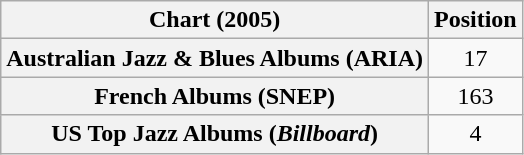<table class="wikitable sortable plainrowheaders" style="text-align:center">
<tr>
<th scope="col">Chart (2005)</th>
<th scope="col">Position</th>
</tr>
<tr>
<th scope="row">Australian Jazz & Blues Albums (ARIA)</th>
<td>17</td>
</tr>
<tr>
<th scope="row">French Albums (SNEP)</th>
<td>163</td>
</tr>
<tr>
<th scope="row">US Top Jazz Albums (<em>Billboard</em>)</th>
<td>4</td>
</tr>
</table>
